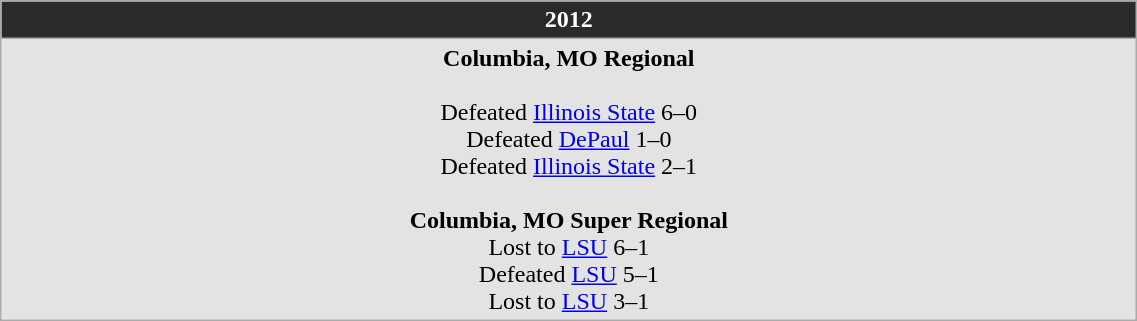<table Class="wikitable" width="60%">
<tr>
<th style="background:#2C2A29; color:white;">2012</th>
</tr>
<tr style="background: #e3e3e3;">
<td align="center"><strong>Columbia, MO Regional</strong><br><br>Defeated <a href='#'>Illinois State</a> 6–0<br>
Defeated <a href='#'>DePaul</a> 1–0<br>
Defeated <a href='#'>Illinois State</a> 2–1<br><br><strong>Columbia, MO Super Regional</strong><br>
Lost to <a href='#'>LSU</a> 6–1<br>
Defeated <a href='#'>LSU</a> 5–1<br>
Lost to <a href='#'>LSU</a> 3–1</td>
</tr>
</table>
